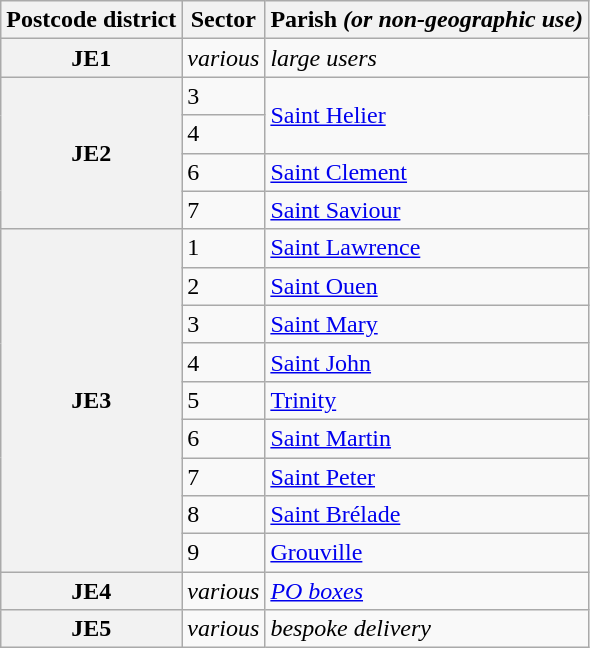<table class="wikitable">
<tr>
<th scope="col">Postcode district</th>
<th scope="col">Sector</th>
<th scope="col">Parish <em>(or non-geographic use)</em></th>
</tr>
<tr>
<th scope="row">JE1</th>
<td><em>various</em></td>
<td><em>large users</em></td>
</tr>
<tr>
<th scope="row" rowspan="4">JE2</th>
<td>3</td>
<td rowspan="2"><a href='#'>Saint Helier</a></td>
</tr>
<tr>
<td>4</td>
</tr>
<tr>
<td>6</td>
<td><a href='#'>Saint Clement</a></td>
</tr>
<tr>
<td>7</td>
<td><a href='#'>Saint Saviour</a></td>
</tr>
<tr>
<th scope="row" rowspan="9">JE3</th>
<td>1</td>
<td><a href='#'>Saint Lawrence</a></td>
</tr>
<tr>
<td>2</td>
<td><a href='#'>Saint Ouen</a></td>
</tr>
<tr>
<td>3</td>
<td><a href='#'>Saint Mary</a></td>
</tr>
<tr>
<td>4</td>
<td><a href='#'>Saint John</a></td>
</tr>
<tr>
<td>5</td>
<td><a href='#'>Trinity</a></td>
</tr>
<tr>
<td>6</td>
<td><a href='#'>Saint Martin</a></td>
</tr>
<tr>
<td>7</td>
<td><a href='#'>Saint Peter</a></td>
</tr>
<tr>
<td>8</td>
<td><a href='#'>Saint Brélade</a></td>
</tr>
<tr>
<td>9</td>
<td><a href='#'>Grouville</a></td>
</tr>
<tr>
<th scope="row">JE4</th>
<td><em>various</em></td>
<td><em><a href='#'>PO boxes</a></em></td>
</tr>
<tr>
<th scope="row">JE5</th>
<td><em>various</em></td>
<td><em>bespoke delivery</em></td>
</tr>
</table>
